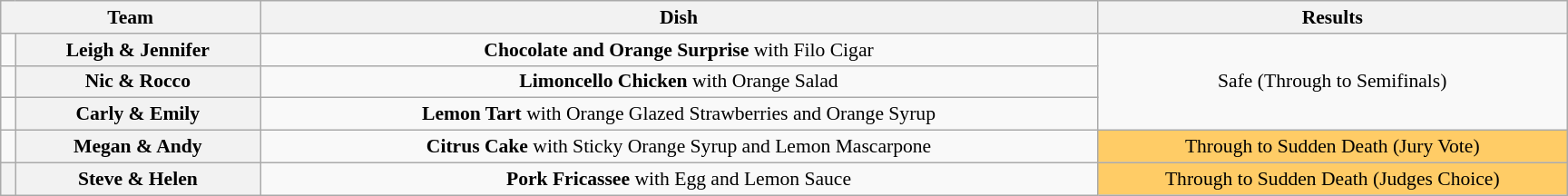<table class="wikitable plainrowheaders" style="text-align:center; font-size:90%; width:80em; margin:auto;">
<tr>
<th colspan=2>Team</th>
<th>Dish</th>
<th>Results</th>
</tr>
<tr>
<td></td>
<th>Leigh & Jennifer</th>
<td><strong>Chocolate and Orange Surprise</strong> with Filo Cigar</td>
<td rowspan=3>Safe (Through to Semifinals)</td>
</tr>
<tr>
<td></td>
<th>Nic & Rocco</th>
<td><strong>Limoncello Chicken</strong> with Orange Salad</td>
</tr>
<tr>
<td></td>
<th>Carly & Emily</th>
<td><strong>Lemon Tart</strong> with Orange Glazed Strawberries and Orange Syrup</td>
</tr>
<tr>
<td></td>
<th>Megan & Andy</th>
<td><strong>Citrus Cake</strong> with Sticky Orange Syrup and Lemon Mascarpone</td>
<td bgcolor=#FFCC66>Through to Sudden Death (Jury Vote)</td>
</tr>
<tr>
<th></th>
<th>Steve & Helen</th>
<td><strong>Pork Fricassee</strong> with Egg and Lemon Sauce</td>
<td bgcolor=#FFCC66 style="width:30%">Through to Sudden Death (Judges Choice)</td>
</tr>
</table>
